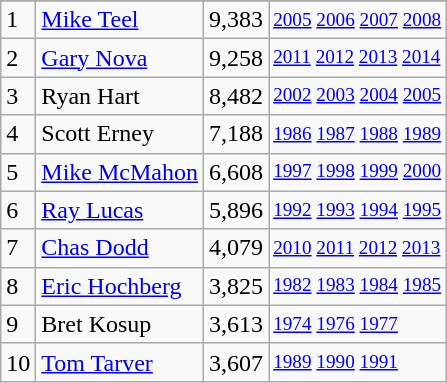<table class="wikitable">
<tr>
</tr>
<tr>
<td>1</td>
<td><a href='#'>Mike Teel</a></td>
<td>9,383</td>
<td style="font-size:80%;"><a href='#'>2005</a> <a href='#'>2006</a> <a href='#'>2007</a> <a href='#'>2008</a></td>
</tr>
<tr>
<td>2</td>
<td><a href='#'>Gary Nova</a></td>
<td>9,258</td>
<td style="font-size:80%;"><a href='#'>2011</a> <a href='#'>2012</a> <a href='#'>2013</a> <a href='#'>2014</a></td>
</tr>
<tr>
<td>3</td>
<td>Ryan Hart</td>
<td>8,482</td>
<td style="font-size:80%;"><a href='#'>2002</a> <a href='#'>2003</a> <a href='#'>2004</a> <a href='#'>2005</a></td>
</tr>
<tr>
<td>4</td>
<td>Scott Erney</td>
<td>7,188</td>
<td style="font-size:80%;"><a href='#'>1986</a> <a href='#'>1987</a> <a href='#'>1988</a> <a href='#'>1989</a></td>
</tr>
<tr>
<td>5</td>
<td><a href='#'>Mike McMahon</a></td>
<td>6,608</td>
<td style="font-size:80%;"><a href='#'>1997</a> <a href='#'>1998</a> <a href='#'>1999</a> <a href='#'>2000</a></td>
</tr>
<tr>
<td>6</td>
<td><a href='#'>Ray Lucas</a></td>
<td>5,896</td>
<td style="font-size:80%;"><a href='#'>1992</a> <a href='#'>1993</a> <a href='#'>1994</a> <a href='#'>1995</a></td>
</tr>
<tr>
<td>7</td>
<td><a href='#'>Chas Dodd</a></td>
<td>4,079</td>
<td style="font-size:80%;"><a href='#'>2010</a> <a href='#'>2011</a> <a href='#'>2012</a> <a href='#'>2013</a></td>
</tr>
<tr>
<td>8</td>
<td><a href='#'>Eric Hochberg</a></td>
<td>3,825</td>
<td style="font-size:80%;"><a href='#'>1982</a> <a href='#'>1983</a> <a href='#'>1984</a> <a href='#'>1985</a></td>
</tr>
<tr>
<td>9</td>
<td>Bret Kosup</td>
<td>3,613</td>
<td style="font-size:80%;"><a href='#'>1974</a> <a href='#'>1976</a> <a href='#'>1977</a></td>
</tr>
<tr>
<td>10</td>
<td><a href='#'>Tom Tarver</a></td>
<td>3,607</td>
<td style="font-size:80%;"><a href='#'>1989</a> <a href='#'>1990</a> <a href='#'>1991</a></td>
</tr>
</table>
